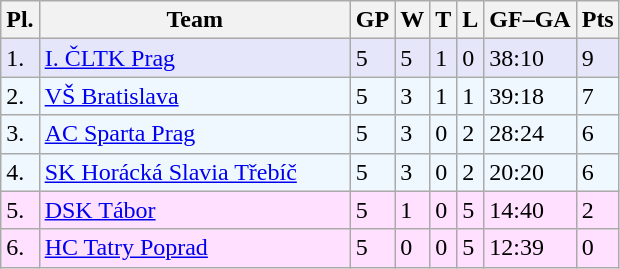<table class="wikitable">
<tr>
<th>Pl.</th>
<th width="200">Team</th>
<th>GP</th>
<th>W</th>
<th>T</th>
<th>L</th>
<th>GF–GA</th>
<th>Pts</th>
</tr>
<tr bgcolor="#e6e6fa">
<td>1.</td>
<td><a href='#'>I. ČLTK Prag</a></td>
<td>5</td>
<td>5</td>
<td>1</td>
<td>0</td>
<td>38:10</td>
<td>9</td>
</tr>
<tr bgcolor="#f0f8ff">
<td>2.</td>
<td><a href='#'>VŠ Bratislava</a></td>
<td>5</td>
<td>3</td>
<td>1</td>
<td>1</td>
<td>39:18</td>
<td>7</td>
</tr>
<tr bgcolor="#f0f8ff">
<td>3.</td>
<td><a href='#'>AC Sparta Prag</a></td>
<td>5</td>
<td>3</td>
<td>0</td>
<td>2</td>
<td>28:24</td>
<td>6</td>
</tr>
<tr bgcolor="#f0f8ff">
<td>4.</td>
<td><a href='#'>SK Horácká Slavia Třebíč</a></td>
<td>5</td>
<td>3</td>
<td>0</td>
<td>2</td>
<td>20:20</td>
<td>6</td>
</tr>
<tr bgcolor="#FFE1FF">
<td>5.</td>
<td><a href='#'>DSK Tábor</a></td>
<td>5</td>
<td>1</td>
<td>0</td>
<td>5</td>
<td>14:40</td>
<td>2</td>
</tr>
<tr bgcolor="#FFE1FF">
<td>6.</td>
<td><a href='#'>HC Tatry Poprad</a></td>
<td>5</td>
<td>0</td>
<td>0</td>
<td>5</td>
<td>12:39</td>
<td>0</td>
</tr>
</table>
